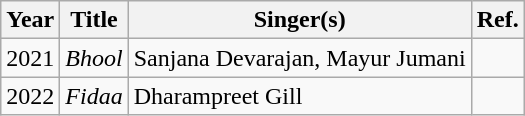<table class="wikitable sortable">
<tr>
<th>Year</th>
<th>Title</th>
<th>Singer(s)</th>
<th>Ref.</th>
</tr>
<tr>
<td>2021</td>
<td><em>Bhool</em></td>
<td>Sanjana Devarajan, Mayur Jumani</td>
<td></td>
</tr>
<tr>
<td>2022</td>
<td><em>Fidaa</em></td>
<td>Dharampreet Gill</td>
<td></td>
</tr>
</table>
